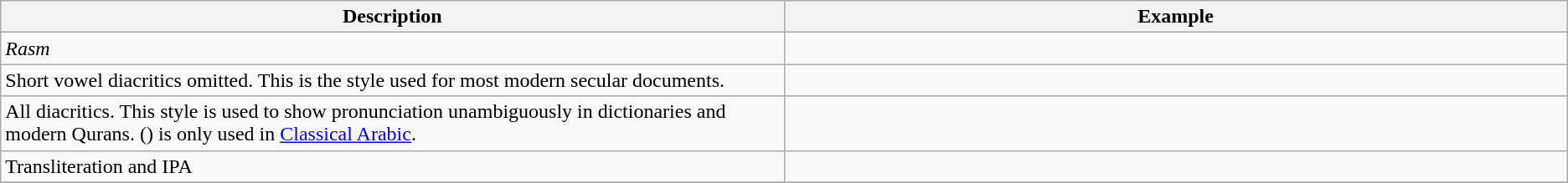<table class="wikitable" style="text-align: center">
<tr>
<th style="width:50%;">Description</th>
<th>Example</th>
</tr>
<tr>
<td style="font-size:100%;text-align:left;"><em>Rasm</em></td>
<td style="white-space: nowrap;font-size:300%;text-align: center;font-family: Scheherazade, Lateef, Arial, Katibeh, arial,'Reem Kufi';"></td>
</tr>
<tr>
<td style="font-size:100%;text-align:left;">Short vowel diacritics omitted. This is the style used for most modern secular documents.</td>
<td style="white-space: nowrap;font-size:300%;text-align: center;font-family: Scheherazade, Lateef, Arial, Katibeh, arial,'Reem Kufi';"></td>
</tr>
<tr>
<td style="font-size:100%;text-align:left;">All diacritics. This style is used to show pronunciation unambiguously in dictionaries and modern Qurans.  () is only used in <a href='#'>Classical Arabic</a>.</td>
<td style="white-space: nowrap;font-size:300%;text-align: center;font-family: Scheherazade, Lateef, Arial, Katibeh, arial,'Reem Kufi';"></td>
</tr>
<tr>
<td style="font-size:100%;text-align:left;">Transliteration and IPA</td>
<td style="font-size:100%;text-align: center;"> </td>
</tr>
<tr>
</tr>
</table>
